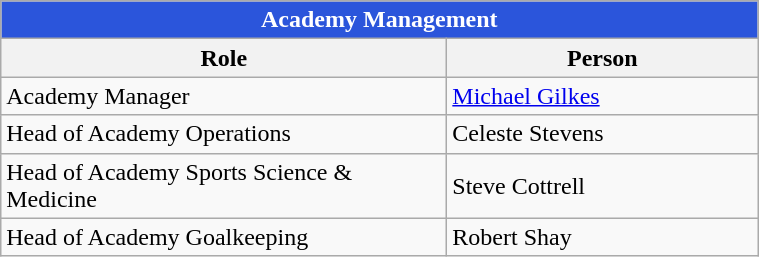<table class="wikitable" style="text-align:left;">
<tr>
<th colspan=2 style="color:white; background:#2B55DB;">Academy Management</th>
</tr>
<tr>
<th style="width:290px;">Role</th>
<th style="width:200px;">Person</th>
</tr>
<tr>
<td>Academy Manager</td>
<td><a href='#'>Michael Gilkes</a></td>
</tr>
<tr>
<td>Head of Academy Operations</td>
<td>Celeste Stevens</td>
</tr>
<tr>
<td>Head of Academy Sports Science & Medicine</td>
<td>Steve Cottrell</td>
</tr>
<tr>
<td>Head of Academy Goalkeeping</td>
<td>Robert Shay</td>
</tr>
</table>
